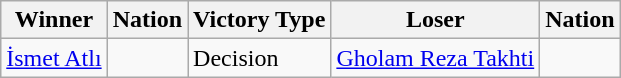<table class="wikitable sortable" style="text-align:left;">
<tr>
<th>Winner</th>
<th>Nation</th>
<th>Victory Type</th>
<th>Loser</th>
<th>Nation</th>
</tr>
<tr>
<td><a href='#'>İsmet Atlı</a></td>
<td></td>
<td>Decision</td>
<td><a href='#'>Gholam Reza Takhti</a></td>
<td></td>
</tr>
</table>
